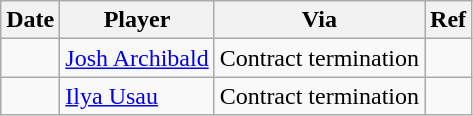<table class="wikitable">
<tr>
<th>Date</th>
<th>Player</th>
<th>Via</th>
<th>Ref</th>
</tr>
<tr>
<td></td>
<td><a href='#'>Josh Archibald</a></td>
<td>Contract termination</td>
<td></td>
</tr>
<tr>
<td></td>
<td><a href='#'>Ilya Usau</a></td>
<td>Contract termination</td>
<td></td>
</tr>
</table>
